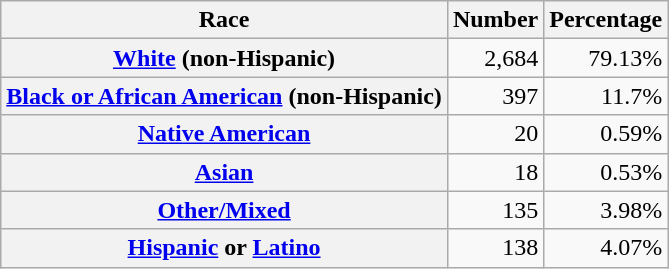<table class="wikitable" style="text-align:right">
<tr>
<th scope="col">Race</th>
<th scope="col">Number</th>
<th scope="col">Percentage</th>
</tr>
<tr>
<th scope="row"><a href='#'>White</a> (non-Hispanic)</th>
<td>2,684</td>
<td>79.13%</td>
</tr>
<tr>
<th scope="row"><a href='#'>Black or African American</a> (non-Hispanic)</th>
<td>397</td>
<td>11.7%</td>
</tr>
<tr>
<th scope="row"><a href='#'>Native American</a></th>
<td>20</td>
<td>0.59%</td>
</tr>
<tr>
<th scope="row"><a href='#'>Asian</a></th>
<td>18</td>
<td>0.53%</td>
</tr>
<tr>
<th scope="row"><a href='#'>Other/Mixed</a></th>
<td>135</td>
<td>3.98%</td>
</tr>
<tr>
<th scope="row"><a href='#'>Hispanic</a> or <a href='#'>Latino</a></th>
<td>138</td>
<td>4.07%</td>
</tr>
</table>
